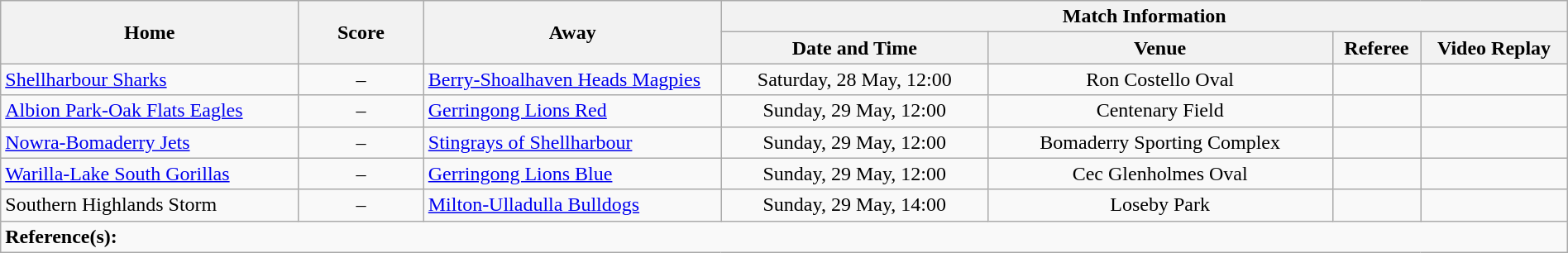<table class="wikitable" width="100% text-align:center;">
<tr>
<th rowspan="2" width="19%">Home</th>
<th rowspan="2" width="8%">Score</th>
<th rowspan="2" width="19%">Away</th>
<th colspan="4">Match Information</th>
</tr>
<tr bgcolor="#CCCCCC">
<th width="17%">Date and Time</th>
<th width="22%">Venue</th>
<th>Referee</th>
<th>Video Replay</th>
</tr>
<tr>
<td> <a href='#'>Shellharbour Sharks</a></td>
<td style="text-align:center;">–</td>
<td> <a href='#'>Berry-Shoalhaven Heads Magpies</a></td>
<td style="text-align:center;">Saturday, 28 May, 12:00</td>
<td style="text-align:center;">Ron Costello Oval</td>
<td style="text-align:center;"></td>
<td style="text-align:center;"></td>
</tr>
<tr>
<td> <a href='#'>Albion Park-Oak Flats Eagles</a></td>
<td style="text-align:center;">–</td>
<td> <a href='#'>Gerringong Lions Red</a></td>
<td style="text-align:center;">Sunday, 29 May, 12:00</td>
<td style="text-align:center;">Centenary Field</td>
<td style="text-align:center;"></td>
<td style="text-align:center;"></td>
</tr>
<tr>
<td> <a href='#'>Nowra-Bomaderry Jets</a></td>
<td style="text-align:center;">–</td>
<td> <a href='#'>Stingrays of Shellharbour</a></td>
<td style="text-align:center;">Sunday, 29 May, 12:00</td>
<td style="text-align:center;">Bomaderry Sporting Complex</td>
<td style="text-align:center;"></td>
<td style="text-align:center;"></td>
</tr>
<tr>
<td> <a href='#'>Warilla-Lake South Gorillas</a></td>
<td style="text-align:center;">–</td>
<td> <a href='#'>Gerringong Lions Blue</a></td>
<td style="text-align:center;">Sunday, 29 May, 12:00</td>
<td style="text-align:center;">Cec Glenholmes Oval</td>
<td style="text-align:center;"></td>
<td style="text-align:center;"></td>
</tr>
<tr>
<td> Southern Highlands Storm</td>
<td style="text-align:center;">–</td>
<td> <a href='#'>Milton-Ulladulla Bulldogs</a></td>
<td style="text-align:center;">Sunday, 29 May, 14:00</td>
<td style="text-align:center;">Loseby Park</td>
<td style="text-align:center;"></td>
<td style="text-align:center;"></td>
</tr>
<tr>
<td colspan="7"><strong>Reference(s):</strong></td>
</tr>
</table>
